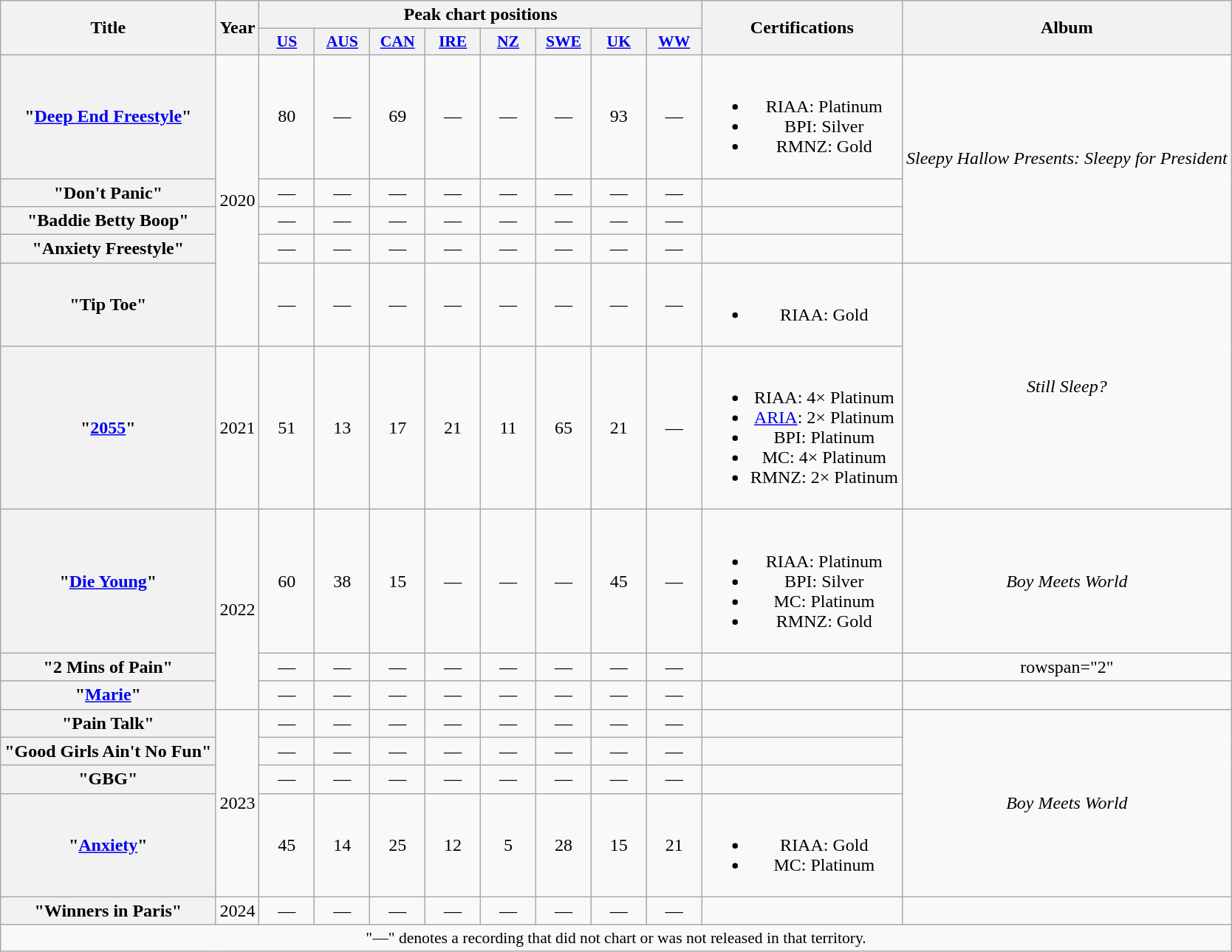<table class="wikitable plainrowheaders" style="text-align:center;">
<tr>
<th scope="col" rowspan="2">Title</th>
<th scope="col" rowspan="2">Year</th>
<th scope="col" colspan="8">Peak chart positions</th>
<th scope-"col" rowspan="2">Certifications</th>
<th scope="col" rowspan="2">Album</th>
</tr>
<tr>
<th scope="col" style="width:3em;font-size:90%;"><a href='#'>US</a><br></th>
<th scope="col" style="width:3em;font-size:90%;"><a href='#'>AUS</a><br></th>
<th scope="col" style="width:3em;font-size:90%;"><a href='#'>CAN</a><br></th>
<th scope="col" style="width:3em;font-size:90%;"><a href='#'>IRE</a><br></th>
<th scope="col" style="width:3em;font-size:90%;"><a href='#'>NZ</a><br></th>
<th scope="col" style="width:3em;font-size:90%;"><a href='#'>SWE</a><br></th>
<th scope="col" style="width:3em;font-size:90%;"><a href='#'>UK</a><br></th>
<th scope="col" style="width:3em;font-size:90%;"><a href='#'>WW</a><br></th>
</tr>
<tr>
<th scope="row">"<a href='#'>Deep End Freestyle</a>"<br></th>
<td rowspan="5">2020</td>
<td>80</td>
<td>—</td>
<td>69</td>
<td>—</td>
<td>—</td>
<td>—</td>
<td>93</td>
<td>—</td>
<td><br><ul><li>RIAA: Platinum</li><li>BPI: Silver</li><li>RMNZ: Gold</li></ul></td>
<td rowspan="4"><em>Sleepy Hallow Presents: Sleepy for President</em></td>
</tr>
<tr>
<th scope="row">"Don't Panic"</th>
<td>—</td>
<td>—</td>
<td>—</td>
<td>—</td>
<td>—</td>
<td>—</td>
<td>—</td>
<td>—</td>
<td></td>
</tr>
<tr>
<th scope="row">"Baddie Betty Boop"</th>
<td>—</td>
<td>—</td>
<td>—</td>
<td>—</td>
<td>—</td>
<td>—</td>
<td>—</td>
<td>—</td>
<td></td>
</tr>
<tr>
<th scope="row">"Anxiety Freestyle"</th>
<td>—</td>
<td>—</td>
<td>—</td>
<td>—</td>
<td>—</td>
<td>—</td>
<td>—</td>
<td>—</td>
<td></td>
</tr>
<tr>
<th scope="row">"Tip Toe"<br></th>
<td>—</td>
<td>—</td>
<td>—</td>
<td>—</td>
<td>—</td>
<td>—</td>
<td>—</td>
<td>—</td>
<td><br><ul><li>RIAA: Gold</li></ul></td>
<td rowspan="2"><em>Still Sleep?</em></td>
</tr>
<tr>
<th scope="row">"<a href='#'>2055</a>"<br></th>
<td>2021</td>
<td>51</td>
<td>13</td>
<td>17</td>
<td>21</td>
<td>11</td>
<td>65</td>
<td>21</td>
<td>—</td>
<td><br><ul><li>RIAA: 4× Platinum</li><li><a href='#'>ARIA</a>: 2× Platinum</li><li>BPI: Platinum</li><li>MC: 4× Platinum</li><li>RMNZ: 2× Platinum </li></ul></td>
</tr>
<tr>
<th scope="row">"<a href='#'>Die Young</a>"<br></th>
<td rowspan="3">2022</td>
<td>60</td>
<td>38</td>
<td>15</td>
<td>—</td>
<td>—</td>
<td>—</td>
<td>45</td>
<td>—</td>
<td><br><ul><li>RIAA: Platinum</li><li>BPI: Silver</li><li>MC: Platinum</li><li>RMNZ: Gold</li></ul></td>
<td><em>Boy Meets World</em></td>
</tr>
<tr>
<th scope="row">"2 Mins of Pain"<br></th>
<td>—</td>
<td>—</td>
<td>—</td>
<td>—</td>
<td>—</td>
<td>—</td>
<td>—</td>
<td>—</td>
<td></td>
<td>rowspan="2" </td>
</tr>
<tr>
<th scope="row">"<a href='#'>Marie</a>"</th>
<td>—</td>
<td>—</td>
<td>—</td>
<td>—</td>
<td>—</td>
<td>—</td>
<td>—</td>
<td>—</td>
<td></td>
</tr>
<tr>
<th scope="row">"Pain Talk"<br></th>
<td rowspan="4">2023</td>
<td>—</td>
<td>—</td>
<td>—</td>
<td>—</td>
<td>—</td>
<td>—</td>
<td>—</td>
<td>—</td>
<td></td>
<td rowspan="4"><em>Boy Meets World</em></td>
</tr>
<tr>
<th scope="row">"Good Girls Ain't No Fun"</th>
<td>—</td>
<td>—</td>
<td>—</td>
<td>—</td>
<td>—</td>
<td>—</td>
<td>—</td>
<td>—</td>
<td></td>
</tr>
<tr>
<th scope="row">"GBG"<br></th>
<td>—</td>
<td>—</td>
<td>—</td>
<td>—</td>
<td>—</td>
<td>—</td>
<td>—</td>
<td>—</td>
<td></td>
</tr>
<tr>
<th scope="row">"<a href='#'>Anxiety</a>"<br></th>
<td>45</td>
<td>14</td>
<td>25</td>
<td>12<br></td>
<td>5<br></td>
<td>28<br></td>
<td>15</td>
<td>21</td>
<td><br><ul><li>RIAA: Gold</li><li>MC: Platinum</li></ul></td>
</tr>
<tr>
<th scope="row">"Winners in Paris"</th>
<td>2024</td>
<td>—</td>
<td>—</td>
<td>—</td>
<td>—</td>
<td>—</td>
<td>—</td>
<td>—</td>
<td>—</td>
<td></td>
<td></td>
</tr>
<tr>
<td colspan="12" style="font-size:90%">"—" denotes a recording that did not chart or was not released in that territory.</td>
</tr>
</table>
